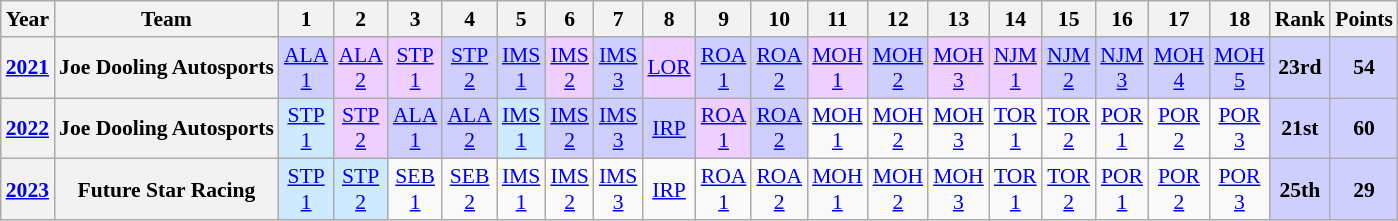<table class="wikitable" style="text-align:center; font-size:90%">
<tr>
<th>Year</th>
<th>Team</th>
<th>1</th>
<th>2</th>
<th>3</th>
<th>4</th>
<th>5</th>
<th>6</th>
<th>7</th>
<th>8</th>
<th>9</th>
<th>10</th>
<th>11</th>
<th>12</th>
<th>13</th>
<th>14</th>
<th>15</th>
<th>16</th>
<th>17</th>
<th>18</th>
<th>Rank</th>
<th>Points</th>
</tr>
<tr>
<th><a href='#'>2021</a></th>
<th><strong>Joe Dooling Autosports</strong></th>
<td style="background:#CFCFFF;"><a href='#'>ALA<br>1</a><br></td>
<td style="background:#EFCFFF;"><a href='#'>ALA<br>2</a><br></td>
<td style="background:#EFCFFF;"><a href='#'>STP<br>1</a><br></td>
<td style="background:#CFCFFF;"><a href='#'>STP<br>2</a><br></td>
<td style="background:#CFCFFF;"><a href='#'>IMS<br>1</a><br></td>
<td style="background:#EFCFFF;"><a href='#'>IMS<br>2</a><br></td>
<td style="background:#CFCFFF;"><a href='#'>IMS<br>3</a><br></td>
<td style="background:#EFCFFF;"><a href='#'>LOR</a><br></td>
<td style="background:#CFCFFF;"><a href='#'>ROA<br>1</a><br></td>
<td style="background:#CFCFFF;"><a href='#'>ROA<br>2</a><br></td>
<td style="background:#EFCFFF;"><a href='#'>MOH<br>1</a><br></td>
<td style="background:#CFCFFF;"><a href='#'>MOH<br>2</a><br></td>
<td style="background:#EFCFFF;"><a href='#'>MOH<br>3</a><br></td>
<td style="background:#EFCFFF;"><a href='#'>NJM<br>1</a><br></td>
<td style="background:#CFCFFF;"><a href='#'>NJM<br>2</a><br></td>
<td style="background:#CFCFFF;"><a href='#'>NJM<br>3</a><br></td>
<td style="background:#CFCFFF;"><a href='#'>MOH<br>4</a><br></td>
<td style="background:#CFCFFF;"><a href='#'>MOH<br>5</a><br></td>
<th style="background:#CFCFFF;">23rd</th>
<th style="background:#CFCFFF;">54</th>
</tr>
<tr>
<th><a href='#'>2022</a></th>
<th><strong>Joe Dooling Autosports</strong></th>
<td style="background:#CFEAFF;"><a href='#'>STP<br>1</a><br></td>
<td style="background:#EFCFFF;"><a href='#'>STP<br>2</a><br></td>
<td style="background:#CFCFFF;"><a href='#'>ALA<br>1</a><br></td>
<td style="background:#CFCFFF;"><a href='#'>ALA<br>2</a><br></td>
<td style="background:#CFEAFF;"><a href='#'>IMS<br>1</a><br></td>
<td style="background:#CFCFFF;"><a href='#'>IMS<br>2</a><br></td>
<td style="background:#CFCFFF;"><a href='#'>IMS<br>3</a><br></td>
<td style="background:#CFCFFF;"><a href='#'>IRP</a><br></td>
<td style="background:#EFCFFF;"><a href='#'>ROA<br>1</a><br></td>
<td style="background:#CFCFFF;"><a href='#'>ROA<br>2</a><br></td>
<td><a href='#'>MOH<br>1</a></td>
<td><a href='#'>MOH<br>2</a></td>
<td><a href='#'>MOH<br>3</a></td>
<td><a href='#'>TOR<br>1</a></td>
<td><a href='#'>TOR<br>2</a></td>
<td><a href='#'>POR<br>1</a></td>
<td><a href='#'>POR<br>2</a></td>
<td><a href='#'>POR<br>3</a></td>
<th style="background:#CFCFFF;">21st</th>
<th style="background:#CFCFFF;">60</th>
</tr>
<tr>
<th><a href='#'>2023</a></th>
<th>Future Star Racing</th>
<td style="background:#CFEAFF;"><a href='#'>STP<br>1</a><br></td>
<td style="background:#CFEAFF;"><a href='#'>STP<br>2</a><br></td>
<td><a href='#'>SEB<br>1</a></td>
<td><a href='#'>SEB<br>2</a></td>
<td><a href='#'>IMS<br>1</a></td>
<td><a href='#'>IMS<br>2</a></td>
<td><a href='#'>IMS<br>3</a></td>
<td><a href='#'>IRP</a></td>
<td><a href='#'>ROA<br>1</a></td>
<td><a href='#'>ROA<br>2</a></td>
<td><a href='#'>MOH<br>1</a></td>
<td><a href='#'>MOH<br>2</a></td>
<td><a href='#'>MOH<br>3</a></td>
<td><a href='#'>TOR<br>1</a></td>
<td><a href='#'>TOR<br>2</a></td>
<td><a href='#'>POR<br>1</a></td>
<td><a href='#'>POR<br>2</a></td>
<td><a href='#'>POR<br>3</a></td>
<th style="background:#CFCFFF;">25th</th>
<th style="background:#CFCFFF;">29</th>
</tr>
</table>
